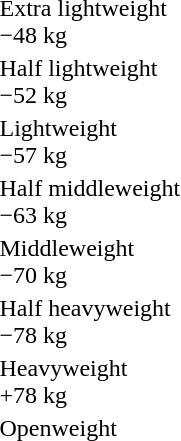<table>
<tr>
<td rowspan=2>Extra lightweight<br>−48 kg</td>
<td rowspan=2></td>
<td rowspan=2></td>
<td></td>
</tr>
<tr>
<td></td>
</tr>
<tr>
<td rowspan=2>Half lightweight<br>−52 kg</td>
<td rowspan=2></td>
<td rowspan=2></td>
<td></td>
</tr>
<tr>
<td></td>
</tr>
<tr>
<td rowspan=2>Lightweight<br>−57 kg</td>
<td rowspan=2></td>
<td rowspan=2></td>
<td></td>
</tr>
<tr>
<td></td>
</tr>
<tr>
<td rowspan=2>Half middleweight<br>−63 kg</td>
<td rowspan=2></td>
<td rowspan=2></td>
<td></td>
</tr>
<tr>
<td></td>
</tr>
<tr>
<td rowspan=2>Middleweight<br>−70 kg</td>
<td rowspan=2></td>
<td rowspan=2></td>
<td></td>
</tr>
<tr>
<td></td>
</tr>
<tr>
<td rowspan=2>Half heavyweight<br>−78 kg</td>
<td rowspan=2></td>
<td rowspan=2></td>
<td></td>
</tr>
<tr>
<td></td>
</tr>
<tr>
<td rowspan=2>Heavyweight<br>+78 kg</td>
<td rowspan=2></td>
<td rowspan=2></td>
<td></td>
</tr>
<tr>
<td></td>
</tr>
<tr>
<td rowspan=2>Openweight</td>
<td rowspan=2></td>
<td rowspan=2></td>
<td></td>
</tr>
<tr>
<td></td>
</tr>
</table>
